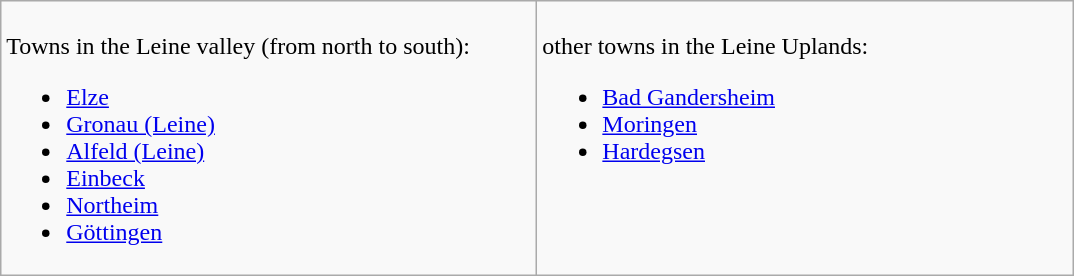<table class="wikitable">
<tr>
<td width="350" valign="top"><br>Towns in the Leine valley (from north to south):<ul><li><a href='#'>Elze</a></li><li><a href='#'>Gronau (Leine)</a></li><li><a href='#'>Alfeld (Leine)</a></li><li><a href='#'>Einbeck</a></li><li><a href='#'>Northeim</a></li><li><a href='#'>Göttingen</a></li></ul></td>
<td width="350" valign="top"><br>other towns in the Leine Uplands:<ul><li><a href='#'>Bad Gandersheim</a></li><li><a href='#'>Moringen</a></li><li><a href='#'>Hardegsen</a></li></ul></td>
</tr>
</table>
